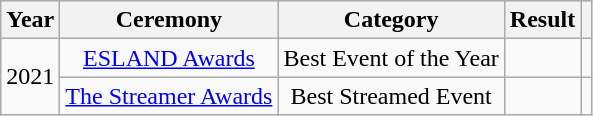<table class="wikitable" style="text-align:center;">
<tr>
<th>Year</th>
<th>Ceremony</th>
<th>Category</th>
<th>Result</th>
<th></th>
</tr>
<tr>
<td rowspan="2">2021</td>
<td><a href='#'>ESLAND Awards</a></td>
<td>Best Event of the Year</td>
<td></td>
<td></td>
</tr>
<tr>
<td><a href='#'>The Streamer Awards</a></td>
<td>Best Streamed Event</td>
<td></td>
<td></td>
</tr>
</table>
